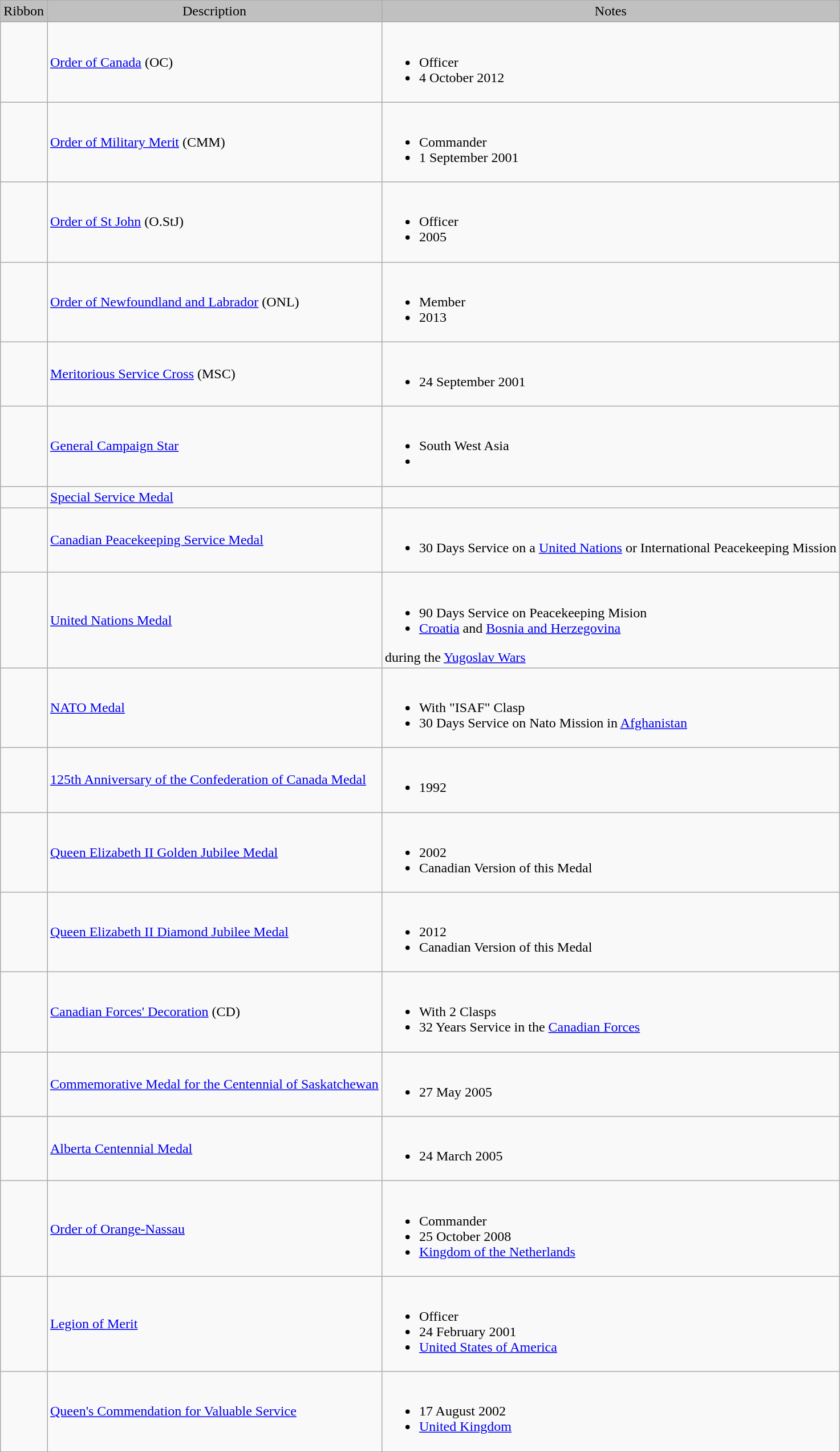<table class="wikitable">
<tr style="background:silver;" align="center">
<td>Ribbon</td>
<td>Description</td>
<td>Notes</td>
</tr>
<tr>
<td></td>
<td><a href='#'>Order of Canada</a> (OC)</td>
<td><br><ul><li>Officer</li><li>4 October 2012</li></ul></td>
</tr>
<tr>
<td></td>
<td><a href='#'>Order of Military Merit</a> (CMM)</td>
<td><br><ul><li>Commander</li><li>1 September 2001</li></ul></td>
</tr>
<tr>
<td></td>
<td><a href='#'>Order of St John</a> (O.StJ)</td>
<td><br><ul><li>Officer</li><li>2005</li></ul></td>
</tr>
<tr>
<td></td>
<td><a href='#'>Order of Newfoundland and Labrador</a> (ONL)</td>
<td><br><ul><li>Member</li><li>2013</li></ul></td>
</tr>
<tr>
<td></td>
<td><a href='#'>Meritorious Service Cross</a> (MSC)</td>
<td><br><ul><li>24 September 2001</li></ul></td>
</tr>
<tr>
<td></td>
<td><a href='#'>General Campaign Star</a></td>
<td><br><ul><li>South West Asia</li><li></li></ul></td>
</tr>
<tr>
<td></td>
<td><a href='#'>Special Service Medal</a></td>
<td></td>
</tr>
<tr>
<td></td>
<td><a href='#'>Canadian Peacekeeping Service Medal</a></td>
<td><br><ul><li>30 Days Service on a <a href='#'>United Nations</a> or International Peacekeeping Mission</li></ul></td>
</tr>
<tr>
<td></td>
<td><a href='#'>United Nations Medal</a></td>
<td><br><ul><li>90 Days Service on Peacekeeping Mision</li><li><a href='#'>Croatia</a> and <a href='#'>Bosnia and Herzegovina</a></li></ul>during the <a href='#'>Yugoslav Wars</a></td>
</tr>
<tr>
<td></td>
<td><a href='#'>NATO Medal</a></td>
<td><br><ul><li>With "ISAF" Clasp</li><li>30 Days Service on Nato Mission in <a href='#'>Afghanistan</a></li></ul></td>
</tr>
<tr>
<td></td>
<td><a href='#'>125th Anniversary of the Confederation of Canada Medal</a></td>
<td><br><ul><li>1992</li></ul></td>
</tr>
<tr>
<td></td>
<td><a href='#'>Queen Elizabeth II Golden Jubilee Medal</a></td>
<td><br><ul><li>2002</li><li>Canadian Version of this Medal</li></ul></td>
</tr>
<tr>
<td></td>
<td><a href='#'>Queen Elizabeth II Diamond Jubilee Medal</a></td>
<td><br><ul><li>2012</li><li>Canadian Version of this Medal</li></ul></td>
</tr>
<tr>
<td></td>
<td><a href='#'>Canadian Forces' Decoration</a> (CD)</td>
<td><br><ul><li>With 2 Clasps</li><li>32 Years Service in the <a href='#'>Canadian Forces</a></li></ul></td>
</tr>
<tr>
<td></td>
<td><a href='#'>Commemorative Medal for the Centennial of Saskatchewan</a></td>
<td><br><ul><li>27 May 2005</li></ul></td>
</tr>
<tr>
<td></td>
<td><a href='#'>Alberta Centennial Medal</a></td>
<td><br><ul><li>24 March 2005</li></ul></td>
</tr>
<tr>
<td></td>
<td><a href='#'>Order of Orange-Nassau</a></td>
<td><br><ul><li>Commander</li><li>25 October 2008</li><li><a href='#'>Kingdom of the Netherlands</a></li></ul></td>
</tr>
<tr>
<td></td>
<td><a href='#'>Legion of Merit</a></td>
<td><br><ul><li>Officer</li><li>24 February 2001</li><li><a href='#'>United States of America</a></li></ul></td>
</tr>
<tr>
<td></td>
<td><a href='#'>Queen's Commendation for Valuable Service</a></td>
<td><br><ul><li>17 August 2002</li><li><a href='#'>United Kingdom</a></li></ul></td>
</tr>
<tr>
</tr>
</table>
